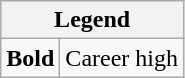<table class="wikitable mw-collapsible mw-collapsed">
<tr>
<th colspan="2">Legend</th>
</tr>
<tr>
<td><strong>Bold</strong></td>
<td>Career high</td>
</tr>
</table>
